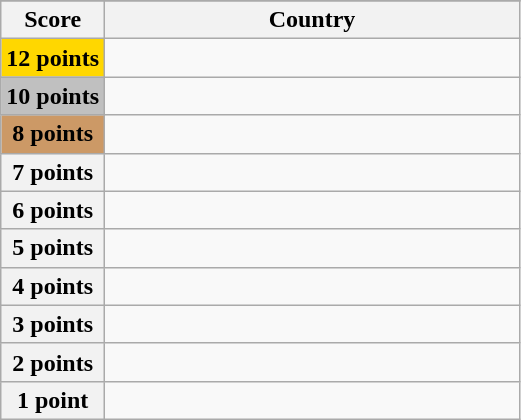<table class="wikitable">
<tr>
</tr>
<tr>
<th scope="col" width="20%">Score</th>
<th scope="col">Country</th>
</tr>
<tr>
<th scope="row" style="background:gold">12 points</th>
<td></td>
</tr>
<tr>
<th scope="row" style="background:silver">10 points</th>
<td></td>
</tr>
<tr>
<th scope="row" style="background:#CC9966">8 points</th>
<td></td>
</tr>
<tr>
<th scope="row" width=20%>7 points</th>
<td></td>
</tr>
<tr>
<th scope="row" width=20%>6 points</th>
<td></td>
</tr>
<tr>
<th scope="row" width=20%>5 points</th>
<td></td>
</tr>
<tr>
<th scope="row" width=20%>4 points</th>
<td></td>
</tr>
<tr>
<th scope="row" width=20%>3 points</th>
<td></td>
</tr>
<tr>
<th scope="row" width=20%>2 points</th>
<td></td>
</tr>
<tr>
<th scope="row" width=20%>1 point</th>
<td></td>
</tr>
</table>
